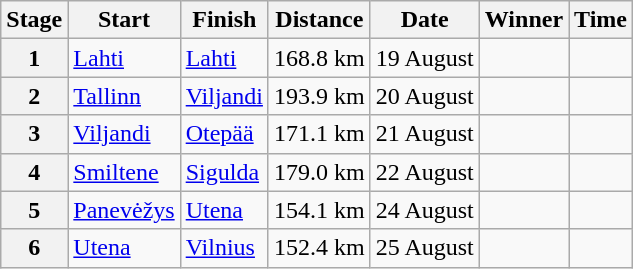<table class="wikitable">
<tr>
<th>Stage</th>
<th>Start</th>
<th>Finish</th>
<th>Distance</th>
<th>Date</th>
<th>Winner</th>
<th>Time</th>
</tr>
<tr>
<th>1</th>
<td><a href='#'>Lahti</a></td>
<td><a href='#'>Lahti</a></td>
<td>168.8 km</td>
<td align=right>19 August</td>
<td></td>
<td></td>
</tr>
<tr>
<th>2</th>
<td><a href='#'>Tallinn</a></td>
<td><a href='#'>Viljandi</a></td>
<td>193.9 km</td>
<td align=right>20 August</td>
<td></td>
<td></td>
</tr>
<tr>
<th>3</th>
<td><a href='#'>Viljandi</a></td>
<td><a href='#'>Otepää</a></td>
<td>171.1 km</td>
<td align=right>21 August</td>
<td></td>
<td></td>
</tr>
<tr>
<th>4</th>
<td><a href='#'>Smiltene</a></td>
<td><a href='#'>Sigulda</a></td>
<td>179.0 km</td>
<td align=right>22 August</td>
<td></td>
<td></td>
</tr>
<tr>
<th>5</th>
<td><a href='#'>Panevėžys</a></td>
<td><a href='#'>Utena</a></td>
<td>154.1 km</td>
<td align=right>24 August</td>
<td></td>
<td></td>
</tr>
<tr>
<th>6</th>
<td><a href='#'>Utena</a></td>
<td><a href='#'>Vilnius</a></td>
<td>152.4 km</td>
<td align=right>25 August</td>
<td></td>
<td></td>
</tr>
</table>
